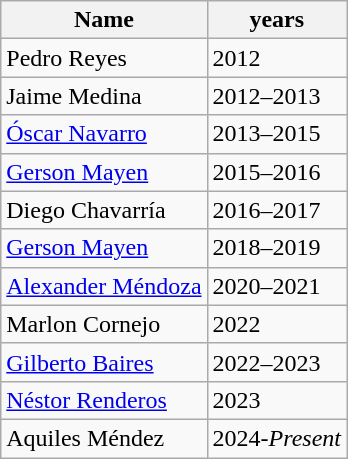<table class="wikitable" style="text-align: left">
<tr>
<th rowspan="1">Name</th>
<th rowspan="1">years</th>
</tr>
<tr>
<td> Pedro Reyes</td>
<td>2012</td>
</tr>
<tr>
<td> Jaime Medina</td>
<td>2012–2013</td>
</tr>
<tr>
<td> <a href='#'>Óscar Navarro</a></td>
<td>2013–2015</td>
</tr>
<tr>
<td> <a href='#'>Gerson Mayen</a></td>
<td>2015–2016</td>
</tr>
<tr>
<td> Diego Chavarría</td>
<td>2016–2017</td>
</tr>
<tr>
<td> <a href='#'>Gerson Mayen</a></td>
<td>2018–2019</td>
</tr>
<tr>
<td> <a href='#'>Alexander Méndoza</a></td>
<td>2020–2021</td>
</tr>
<tr>
<td> Marlon Cornejo</td>
<td>2022</td>
</tr>
<tr>
<td> <a href='#'>Gilberto Baires</a></td>
<td>2022–2023</td>
</tr>
<tr>
<td> <a href='#'>Néstor Renderos</a></td>
<td>2023</td>
</tr>
<tr>
<td> Aquiles Méndez</td>
<td>2024-<em>Present</em></td>
</tr>
</table>
